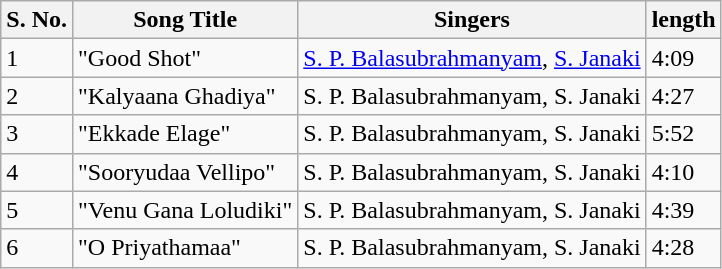<table class="wikitable">
<tr>
<th>S. No.</th>
<th>Song Title</th>
<th>Singers</th>
<th>length</th>
</tr>
<tr>
<td>1</td>
<td>"Good Shot"</td>
<td><a href='#'>S. P. Balasubrahmanyam</a>, <a href='#'>S. Janaki</a></td>
<td>4:09</td>
</tr>
<tr>
<td>2</td>
<td>"Kalyaana Ghadiya"</td>
<td>S. P. Balasubrahmanyam, S. Janaki</td>
<td>4:27</td>
</tr>
<tr>
<td>3</td>
<td>"Ekkade Elage"</td>
<td>S. P. Balasubrahmanyam, S. Janaki</td>
<td>5:52</td>
</tr>
<tr>
<td>4</td>
<td>"Sooryudaa Vellipo"</td>
<td>S. P. Balasubrahmanyam, S. Janaki</td>
<td>4:10</td>
</tr>
<tr>
<td>5</td>
<td>"Venu Gana Loludiki"</td>
<td>S. P. Balasubrahmanyam, S. Janaki</td>
<td>4:39</td>
</tr>
<tr>
<td>6</td>
<td>"O Priyathamaa"</td>
<td>S. P. Balasubrahmanyam, S. Janaki</td>
<td>4:28</td>
</tr>
</table>
